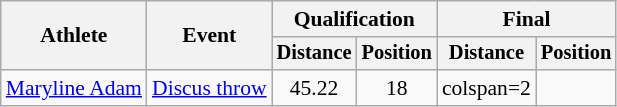<table class=wikitable style=font-size:90%>
<tr>
<th rowspan=2>Athlete</th>
<th rowspan=2>Event</th>
<th colspan=2>Qualification</th>
<th colspan=2>Final</th>
</tr>
<tr style=font-size:95%>
<th>Distance</th>
<th>Position</th>
<th>Distance</th>
<th>Position</th>
</tr>
<tr align=center>
<td align=left><a href='#'>Maryline Adam</a></td>
<td align=left><a href='#'>Discus throw</a></td>
<td>45.22</td>
<td>18</td>
<td>colspan=2 </td>
</tr>
</table>
